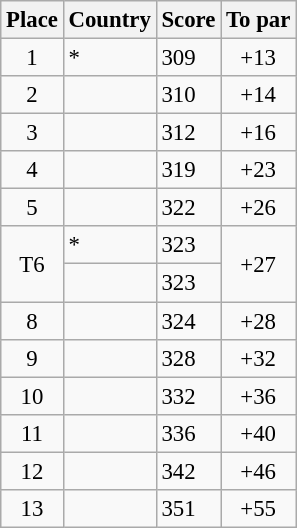<table class="wikitable" style="font-size:95%;">
<tr>
<th>Place</th>
<th>Country</th>
<th>Score</th>
<th>To par</th>
</tr>
<tr>
<td align=center>1</td>
<td> *</td>
<td>309</td>
<td align=center>+13</td>
</tr>
<tr>
<td align=center>2</td>
<td></td>
<td>310</td>
<td align=center>+14</td>
</tr>
<tr>
<td align=center>3</td>
<td></td>
<td>312</td>
<td align=center>+16</td>
</tr>
<tr>
<td align=center>4</td>
<td></td>
<td>319</td>
<td align=center>+23</td>
</tr>
<tr>
<td align=center>5</td>
<td></td>
<td>322</td>
<td align=center>+26</td>
</tr>
<tr>
<td rowspan="2" align=center>T6</td>
<td> *</td>
<td>323</td>
<td rowspan="2" align=center>+27</td>
</tr>
<tr>
<td></td>
<td>323</td>
</tr>
<tr>
<td align=center>8</td>
<td></td>
<td>324</td>
<td align=center>+28</td>
</tr>
<tr>
<td align=center>9</td>
<td></td>
<td>328</td>
<td align=center>+32</td>
</tr>
<tr>
<td align=center>10</td>
<td></td>
<td>332</td>
<td align=center>+36</td>
</tr>
<tr>
<td align=center>11</td>
<td></td>
<td>336</td>
<td align=center>+40</td>
</tr>
<tr>
<td align=center>12</td>
<td></td>
<td>342</td>
<td align=center>+46</td>
</tr>
<tr>
<td align=center>13</td>
<td></td>
<td>351</td>
<td align=center>+55</td>
</tr>
</table>
